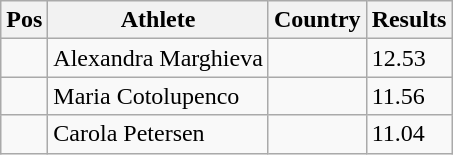<table class="wikitable">
<tr>
<th>Pos</th>
<th>Athlete</th>
<th>Country</th>
<th>Results</th>
</tr>
<tr>
<td align="center"></td>
<td>Alexandra Marghieva</td>
<td></td>
<td>12.53</td>
</tr>
<tr>
<td align="center"></td>
<td>Maria Cotolupenco</td>
<td></td>
<td>11.56</td>
</tr>
<tr>
<td align="center"></td>
<td>Carola Petersen</td>
<td></td>
<td>11.04</td>
</tr>
</table>
